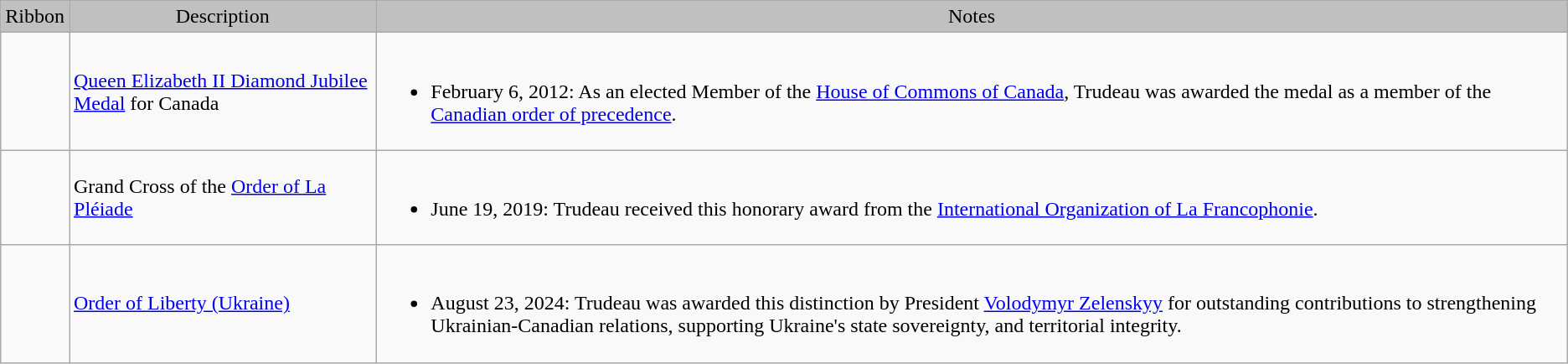<table class="wikitable">
<tr style="background:silver; text-align:center;">
<td>Ribbon</td>
<td>Description</td>
<td>Notes</td>
</tr>
<tr>
<td></td>
<td><a href='#'>Queen Elizabeth II Diamond Jubilee Medal</a> for Canada</td>
<td><br><ul><li>February 6, 2012: As an elected Member of the <a href='#'>House of Commons of Canada</a>, Trudeau was awarded the medal as a member of the <a href='#'>Canadian order of precedence</a>.</li></ul></td>
</tr>
<tr>
<td></td>
<td>Grand Cross of the <a href='#'>Order of La Pléiade</a></td>
<td><br><ul><li>June 19, 2019: Trudeau received this honorary award from the <a href='#'>International Organization of La Francophonie</a>.</li></ul></td>
</tr>
<tr>
<td></td>
<td><a href='#'>Order of Liberty (Ukraine)</a></td>
<td><br><ul><li>August 23, 2024: Trudeau was awarded this distinction by President <a href='#'>Volodymyr Zelenskyy</a> for outstanding contributions to strengthening Ukrainian-Canadian relations, supporting Ukraine's state sovereignty, and territorial integrity.</li></ul></td>
</tr>
</table>
